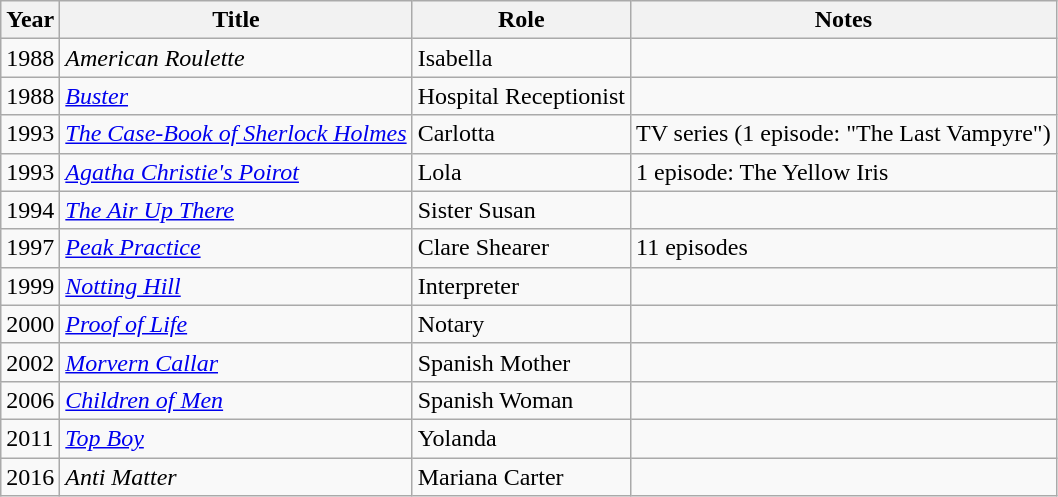<table class="wikitable">
<tr>
<th>Year</th>
<th>Title</th>
<th>Role</th>
<th>Notes</th>
</tr>
<tr>
<td>1988</td>
<td><em>American Roulette</em></td>
<td>Isabella</td>
<td></td>
</tr>
<tr>
<td>1988</td>
<td><em><a href='#'>Buster</a></em></td>
<td>Hospital Receptionist</td>
<td></td>
</tr>
<tr>
<td>1993</td>
<td><em><a href='#'>The Case-Book of Sherlock Holmes</a></em></td>
<td>Carlotta</td>
<td>TV series (1 episode: "The Last Vampyre")</td>
</tr>
<tr>
<td>1993</td>
<td><em><a href='#'>Agatha Christie's Poirot </a></em></td>
<td>Lola</td>
<td>1 episode: The Yellow Iris</td>
</tr>
<tr>
<td>1994</td>
<td><em><a href='#'>The Air Up There</a></em></td>
<td>Sister Susan</td>
<td></td>
</tr>
<tr>
<td>1997</td>
<td><em><a href='#'>Peak Practice</a></em></td>
<td>Clare Shearer</td>
<td>11 episodes</td>
</tr>
<tr>
<td>1999</td>
<td><em><a href='#'>Notting Hill</a></em></td>
<td>Interpreter</td>
<td></td>
</tr>
<tr>
<td>2000</td>
<td><em><a href='#'>Proof of Life</a></em></td>
<td>Notary</td>
<td></td>
</tr>
<tr>
<td>2002</td>
<td><em><a href='#'>Morvern Callar</a></em></td>
<td>Spanish Mother</td>
<td></td>
</tr>
<tr 2003   "The Other Boelyn Girl (film)  Katherine of Aragon>
<td>2006</td>
<td><em><a href='#'>Children of Men</a></em></td>
<td>Spanish Woman</td>
<td></td>
</tr>
<tr>
<td>2011</td>
<td><em><a href='#'>Top Boy</a></em></td>
<td>Yolanda</td>
<td></td>
</tr>
<tr>
<td>2016</td>
<td><em>Anti Matter</em></td>
<td>Mariana Carter</td>
<td></td>
</tr>
</table>
